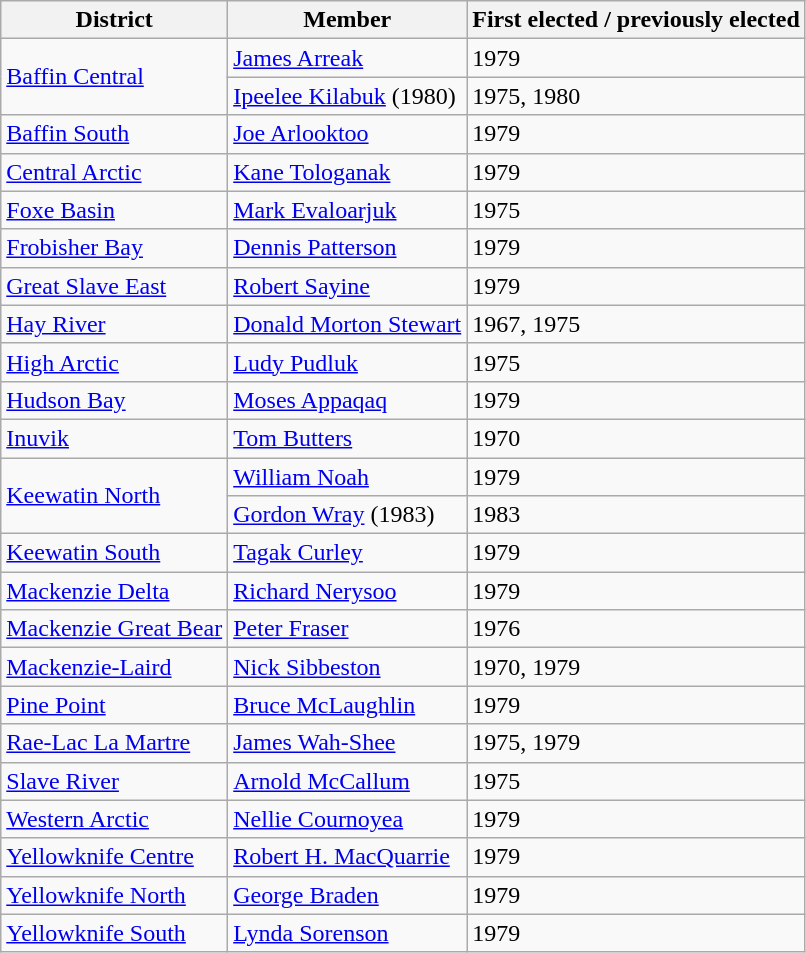<table class="wikitable sortable">
<tr>
<th>District</th>
<th>Member</th>
<th>First elected / previously elected</th>
</tr>
<tr>
<td rowspan=2><a href='#'>Baffin Central</a></td>
<td><a href='#'>James Arreak</a></td>
<td>1979</td>
</tr>
<tr>
<td><a href='#'>Ipeelee Kilabuk</a> (1980)</td>
<td>1975, 1980</td>
</tr>
<tr>
<td><a href='#'>Baffin South</a></td>
<td><a href='#'>Joe Arlooktoo</a></td>
<td>1979</td>
</tr>
<tr>
<td><a href='#'>Central Arctic</a></td>
<td><a href='#'>Kane Tologanak</a></td>
<td>1979</td>
</tr>
<tr>
<td><a href='#'>Foxe Basin</a></td>
<td><a href='#'>Mark Evaloarjuk</a></td>
<td>1975</td>
</tr>
<tr>
<td><a href='#'>Frobisher Bay</a></td>
<td><a href='#'>Dennis Patterson</a></td>
<td>1979</td>
</tr>
<tr>
<td><a href='#'>Great Slave East</a></td>
<td><a href='#'>Robert Sayine</a></td>
<td>1979</td>
</tr>
<tr>
<td><a href='#'>Hay River</a></td>
<td><a href='#'>Donald Morton Stewart</a></td>
<td>1967, 1975</td>
</tr>
<tr>
<td><a href='#'>High Arctic</a></td>
<td><a href='#'>Ludy Pudluk</a></td>
<td>1975</td>
</tr>
<tr>
<td><a href='#'>Hudson Bay</a></td>
<td><a href='#'>Moses Appaqaq</a></td>
<td>1979</td>
</tr>
<tr>
<td><a href='#'>Inuvik</a></td>
<td><a href='#'>Tom Butters</a></td>
<td>1970</td>
</tr>
<tr>
<td rowspan=2><a href='#'>Keewatin North</a></td>
<td><a href='#'>William Noah</a></td>
<td>1979</td>
</tr>
<tr>
<td><a href='#'>Gordon Wray</a> (1983)</td>
<td>1983</td>
</tr>
<tr>
<td><a href='#'>Keewatin South</a></td>
<td><a href='#'>Tagak Curley</a></td>
<td>1979</td>
</tr>
<tr>
<td><a href='#'>Mackenzie Delta</a></td>
<td><a href='#'>Richard Nerysoo</a></td>
<td>1979</td>
</tr>
<tr>
<td><a href='#'>Mackenzie Great Bear</a></td>
<td><a href='#'>Peter Fraser</a></td>
<td>1976</td>
</tr>
<tr>
<td><a href='#'>Mackenzie-Laird</a></td>
<td><a href='#'>Nick Sibbeston</a></td>
<td>1970, 1979</td>
</tr>
<tr>
<td><a href='#'>Pine Point</a></td>
<td><a href='#'>Bruce McLaughlin</a></td>
<td>1979</td>
</tr>
<tr>
<td><a href='#'>Rae-Lac La Martre</a></td>
<td><a href='#'>James Wah-Shee</a></td>
<td>1975, 1979</td>
</tr>
<tr>
<td><a href='#'>Slave River</a></td>
<td><a href='#'>Arnold McCallum</a></td>
<td>1975</td>
</tr>
<tr>
<td><a href='#'>Western Arctic</a></td>
<td><a href='#'>Nellie Cournoyea</a></td>
<td>1979</td>
</tr>
<tr>
<td><a href='#'>Yellowknife Centre</a></td>
<td><a href='#'>Robert H. MacQuarrie</a></td>
<td>1979</td>
</tr>
<tr>
<td><a href='#'>Yellowknife North</a></td>
<td><a href='#'>George Braden</a></td>
<td>1979</td>
</tr>
<tr>
<td><a href='#'>Yellowknife South</a></td>
<td><a href='#'>Lynda Sorenson</a></td>
<td>1979</td>
</tr>
</table>
